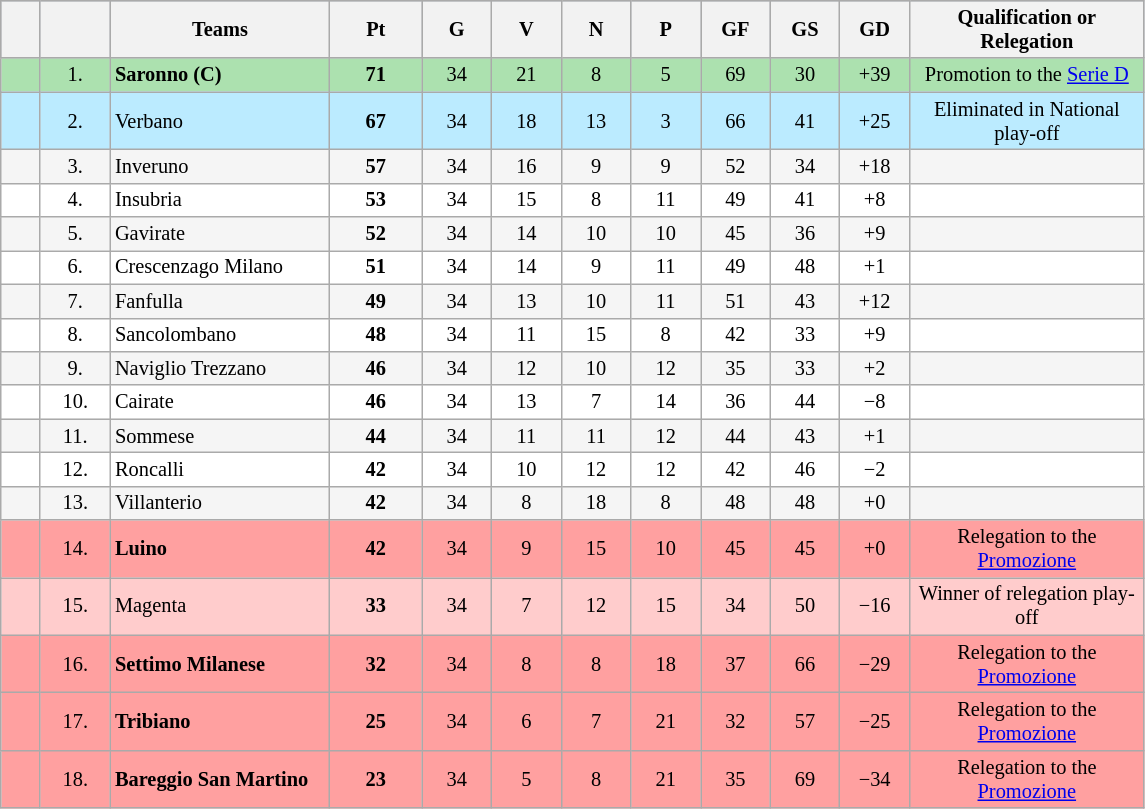<table class="wikitable sortable" align="center" style="font-size: 85%; border-collapse:collapse" border="0" cellspacing="0" cellpadding="2">
<tr align=center bgcolor=#98A1B2>
<th width=20></th>
<th width=40></th>
<th width=140><span>Teams</span></th>
<th width=55><span>Pt</span></th>
<th width=40><span>G</span></th>
<th width=40><span>V</span></th>
<th width=40><span>N</span></th>
<th width=40><span>P</span></th>
<th width=40><span>GF</span></th>
<th width=40><span>GS</span></th>
<th width=40><span>GD</span></th>
<th width=150><span>Qualification or Relegation</span></th>
</tr>
<tr align=center style="background:#ACE1AF;">
<td></td>
<td>1.</td>
<td style="text-align:left;"><strong>Saronno</strong>  <strong>(C)</strong></td>
<td><strong>71</strong></td>
<td>34</td>
<td>21</td>
<td>8</td>
<td>5</td>
<td>69</td>
<td>30</td>
<td>+39</td>
<td>Promotion to the <a href='#'>Serie D</a></td>
</tr>
<tr align=center style="background:#BBEBFF;">
<td></td>
<td>2.</td>
<td style="text-align:left;">Verbano</td>
<td><strong>67</strong></td>
<td>34</td>
<td>18</td>
<td>13</td>
<td>3</td>
<td>66</td>
<td>41</td>
<td>+25</td>
<td>Eliminated in National play-off</td>
</tr>
<tr align=center style="background:#F5F5F5;">
<td></td>
<td>3.</td>
<td style="text-align:left;">Inveruno</td>
<td><strong>57</strong></td>
<td>34</td>
<td>16</td>
<td>9</td>
<td>9</td>
<td>52</td>
<td>34</td>
<td>+18</td>
<td></td>
</tr>
<tr align=center style="background:#FFFFFF;">
<td></td>
<td>4.</td>
<td style="text-align:left;">Insubria</td>
<td><strong>53</strong></td>
<td>34</td>
<td>15</td>
<td>8</td>
<td>11</td>
<td>49</td>
<td>41</td>
<td>+8</td>
<td></td>
</tr>
<tr align=center style="background:#F5F5F5;">
<td></td>
<td>5.</td>
<td style="text-align:left;">Gavirate</td>
<td><strong>52</strong></td>
<td>34</td>
<td>14</td>
<td>10</td>
<td>10</td>
<td>45</td>
<td>36</td>
<td>+9</td>
<td></td>
</tr>
<tr align=center style="background:#FFFFFF;">
<td></td>
<td>6.</td>
<td style="text-align:left;">Crescenzago Milano</td>
<td><strong>51</strong></td>
<td>34</td>
<td>14</td>
<td>9</td>
<td>11</td>
<td>49</td>
<td>48</td>
<td>+1</td>
<td></td>
</tr>
<tr align=center style="background:#F5F5F5;">
<td></td>
<td>7.</td>
<td style="text-align:left;">Fanfulla</td>
<td><strong>49</strong></td>
<td>34</td>
<td>13</td>
<td>10</td>
<td>11</td>
<td>51</td>
<td>43</td>
<td>+12</td>
<td></td>
</tr>
<tr align=center style="background:#FFFFFF;">
<td></td>
<td>8.</td>
<td style="text-align:left;">Sancolombano</td>
<td><strong>48</strong></td>
<td>34</td>
<td>11</td>
<td>15</td>
<td>8</td>
<td>42</td>
<td>33</td>
<td>+9</td>
<td></td>
</tr>
<tr align=center style="background:#F5F5F5;">
<td></td>
<td>9.</td>
<td style="text-align:left;">Naviglio Trezzano</td>
<td><strong>46</strong></td>
<td>34</td>
<td>12</td>
<td>10</td>
<td>12</td>
<td>35</td>
<td>33</td>
<td>+2</td>
<td></td>
</tr>
<tr align=center style="background:#FFFFFF;">
<td></td>
<td>10.</td>
<td style="text-align:left;">Cairate</td>
<td><strong>46</strong></td>
<td>34</td>
<td>13</td>
<td>7</td>
<td>14</td>
<td>36</td>
<td>44</td>
<td>−8</td>
<td></td>
</tr>
<tr align=center style="background:#F5F5F5;">
<td></td>
<td>11.</td>
<td style="text-align:left;">Sommese</td>
<td><strong>44</strong></td>
<td>34</td>
<td>11</td>
<td>11</td>
<td>12</td>
<td>44</td>
<td>43</td>
<td>+1</td>
<td></td>
</tr>
<tr align=center style="background:#FFFFFF;">
<td></td>
<td>12.</td>
<td style="text-align:left;">Roncalli</td>
<td><strong>42</strong></td>
<td>34</td>
<td>10</td>
<td>12</td>
<td>12</td>
<td>42</td>
<td>46</td>
<td>−2</td>
<td></td>
</tr>
<tr align=center style="background:#F5F5F5;">
<td></td>
<td>13.</td>
<td style="text-align:left;">Villanterio</td>
<td><strong>42</strong></td>
<td>34</td>
<td>8</td>
<td>18</td>
<td>8</td>
<td>48</td>
<td>48</td>
<td>+0</td>
<td></td>
</tr>
<tr align=center style="background:#FFA0A0;">
<td></td>
<td>14.</td>
<td style="text-align:left;"><strong>Luino</strong></td>
<td><strong>42</strong></td>
<td>34</td>
<td>9</td>
<td>15</td>
<td>10</td>
<td>45</td>
<td>45</td>
<td>+0</td>
<td>Relegation to the <a href='#'>Promozione</a></td>
</tr>
<tr align=center style="background:#FFCCCC;">
<td></td>
<td>15.</td>
<td style="text-align:left;">Magenta</td>
<td><strong>33</strong></td>
<td>34</td>
<td>7</td>
<td>12</td>
<td>15</td>
<td>34</td>
<td>50</td>
<td>−16</td>
<td>Winner of relegation play-off</td>
</tr>
<tr align=center style="background:#FFA0A0;">
<td></td>
<td>16.</td>
<td style="text-align:left;"><strong>Settimo Milanese</strong></td>
<td><strong>32</strong></td>
<td>34</td>
<td>8</td>
<td>8</td>
<td>18</td>
<td>37</td>
<td>66</td>
<td>−29</td>
<td>Relegation to the <a href='#'>Promozione</a></td>
</tr>
<tr align=center style="background:#FFA0A0;">
<td></td>
<td>17.</td>
<td style="text-align:left;"><strong>Tribiano</strong></td>
<td><strong>25</strong></td>
<td>34</td>
<td>6</td>
<td>7</td>
<td>21</td>
<td>32</td>
<td>57</td>
<td>−25</td>
<td>Relegation to the <a href='#'>Promozione</a></td>
</tr>
<tr align=center style="background:#FFA0A0;">
<td></td>
<td>18.</td>
<td style="text-align:left;"><strong>Bareggio San Martino</strong></td>
<td><strong>23</strong></td>
<td>34</td>
<td>5</td>
<td>8</td>
<td>21</td>
<td>35</td>
<td>69</td>
<td>−34</td>
<td>Relegation to the <a href='#'>Promozione</a></td>
</tr>
</table>
